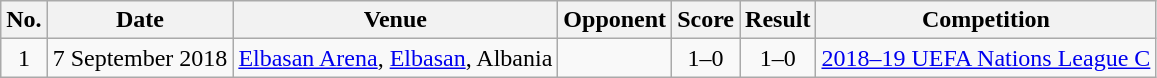<table class="wikitable sortable">
<tr>
<th scope="col">No.</th>
<th scope="col">Date</th>
<th scope="col">Venue</th>
<th scope="col">Opponent</th>
<th scope="col">Score</th>
<th scope="col">Result</th>
<th scope="col">Competition</th>
</tr>
<tr>
<td style="text-align:center">1</td>
<td>7 September 2018</td>
<td><a href='#'>Elbasan Arena</a>, <a href='#'>Elbasan</a>, Albania</td>
<td></td>
<td style="text-align:center">1–0</td>
<td style="text-align:center">1–0</td>
<td><a href='#'>2018–19 UEFA Nations League C</a></td>
</tr>
</table>
